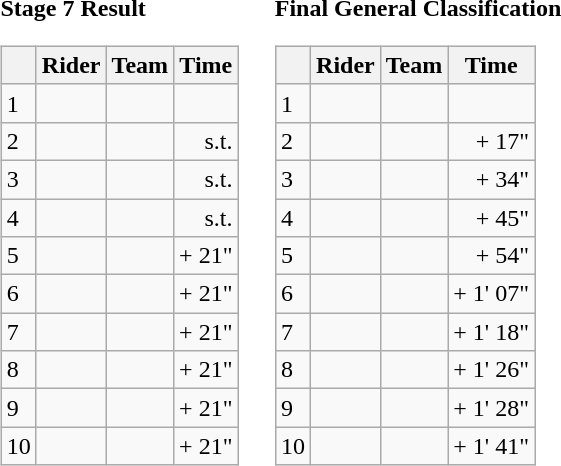<table>
<tr>
<td><strong>Stage 7 Result</strong><br><table class="wikitable">
<tr>
<th></th>
<th>Rider</th>
<th>Team</th>
<th>Time</th>
</tr>
<tr>
<td>1</td>
<td></td>
<td></td>
<td align="right"></td>
</tr>
<tr>
<td>2</td>
<td></td>
<td></td>
<td align="right">s.t.</td>
</tr>
<tr>
<td>3</td>
<td></td>
<td></td>
<td align="right">s.t.</td>
</tr>
<tr>
<td>4</td>
<td></td>
<td></td>
<td align="right">s.t.</td>
</tr>
<tr>
<td>5</td>
<td></td>
<td></td>
<td align="right">+ 21"</td>
</tr>
<tr>
<td>6</td>
<td></td>
<td></td>
<td align="right">+ 21"</td>
</tr>
<tr>
<td>7</td>
<td></td>
<td></td>
<td align="right">+ 21"</td>
</tr>
<tr>
<td>8</td>
<td></td>
<td></td>
<td align="right">+ 21"</td>
</tr>
<tr>
<td>9</td>
<td></td>
<td></td>
<td align="right">+ 21"</td>
</tr>
<tr>
<td>10</td>
<td></td>
<td></td>
<td align="right">+ 21"</td>
</tr>
</table>
</td>
<td></td>
<td><strong>Final General Classification</strong><br><table class="wikitable">
<tr>
<th></th>
<th>Rider</th>
<th>Team</th>
<th>Time</th>
</tr>
<tr>
<td>1</td>
<td> </td>
<td></td>
<td align="right"></td>
</tr>
<tr>
<td>2</td>
<td></td>
<td></td>
<td align="right">+ 17"</td>
</tr>
<tr>
<td>3</td>
<td></td>
<td></td>
<td align="right">+ 34"</td>
</tr>
<tr>
<td>4</td>
<td></td>
<td></td>
<td align="right">+ 45"</td>
</tr>
<tr>
<td>5</td>
<td></td>
<td></td>
<td align="right">+ 54"</td>
</tr>
<tr>
<td>6</td>
<td></td>
<td></td>
<td align="right">+ 1' 07"</td>
</tr>
<tr>
<td>7</td>
<td></td>
<td></td>
<td align="right">+ 1' 18"</td>
</tr>
<tr>
<td>8</td>
<td></td>
<td></td>
<td align="right">+ 1' 26"</td>
</tr>
<tr>
<td>9</td>
<td></td>
<td></td>
<td align="right">+ 1' 28"</td>
</tr>
<tr>
<td>10</td>
<td></td>
<td></td>
<td align="right">+ 1' 41"</td>
</tr>
</table>
</td>
</tr>
</table>
